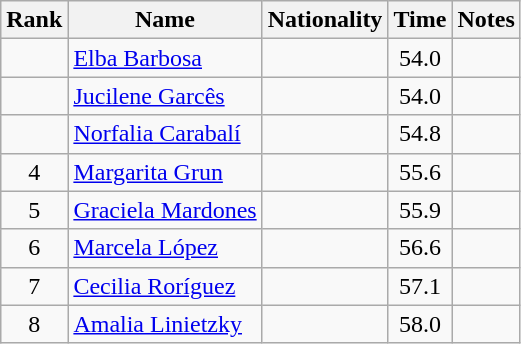<table class="wikitable sortable" style="text-align:center">
<tr>
<th>Rank</th>
<th>Name</th>
<th>Nationality</th>
<th>Time</th>
<th>Notes</th>
</tr>
<tr>
<td></td>
<td align=left><a href='#'>Elba Barbosa</a></td>
<td align=left></td>
<td>54.0</td>
<td></td>
</tr>
<tr>
<td></td>
<td align=left><a href='#'>Jucilene Garcês</a></td>
<td align=left></td>
<td>54.0</td>
<td></td>
</tr>
<tr>
<td></td>
<td align=left><a href='#'>Norfalia Carabalí</a></td>
<td align=left></td>
<td>54.8</td>
<td></td>
</tr>
<tr>
<td>4</td>
<td align=left><a href='#'>Margarita Grun</a></td>
<td align=left></td>
<td>55.6</td>
<td></td>
</tr>
<tr>
<td>5</td>
<td align=left><a href='#'>Graciela Mardones</a></td>
<td align=left></td>
<td>55.9</td>
<td></td>
</tr>
<tr>
<td>6</td>
<td align=left><a href='#'>Marcela López</a></td>
<td align=left></td>
<td>56.6</td>
<td></td>
</tr>
<tr>
<td>7</td>
<td align=left><a href='#'>Cecilia Roríguez</a></td>
<td align=left></td>
<td>57.1</td>
<td></td>
</tr>
<tr>
<td>8</td>
<td align=left><a href='#'>Amalia Linietzky</a></td>
<td align=left></td>
<td>58.0</td>
<td></td>
</tr>
</table>
